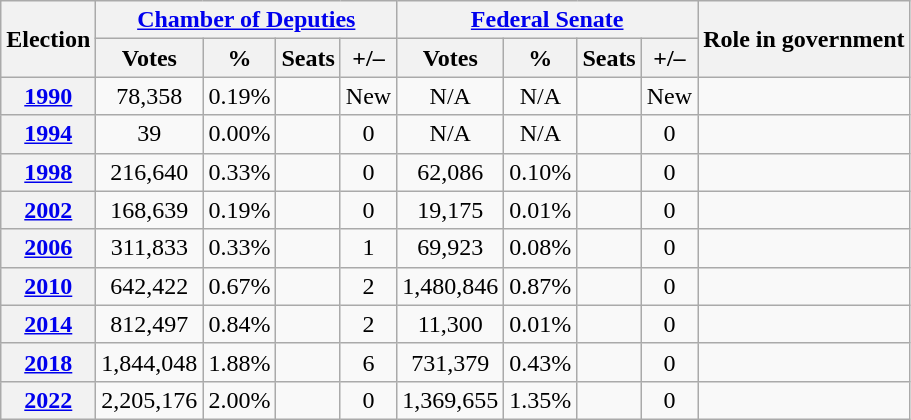<table class=wikitable style=text-align:center>
<tr>
<th rowspan="2">Election</th>
<th colspan="4"><a href='#'>Chamber of Deputies</a></th>
<th colspan="4"><a href='#'>Federal Senate</a></th>
<th rowspan="2"><strong>Role in government</strong></th>
</tr>
<tr>
<th><strong>Votes</strong></th>
<th><strong>%</strong></th>
<th><strong>Seats</strong></th>
<th>+/–</th>
<th><strong>Votes</strong></th>
<th><strong>%</strong></th>
<th><strong>Seats</strong></th>
<th>+/–</th>
</tr>
<tr>
<th><a href='#'>1990</a></th>
<td align="center">78,358</td>
<td align="center">0.19%</td>
<td style="text-align:center;"></td>
<td>New</td>
<td align="center">N/A</td>
<td align="center">N/A</td>
<td style="text-align:center;"></td>
<td>New</td>
<td></td>
</tr>
<tr>
<th><a href='#'>1994</a></th>
<td align="center">39</td>
<td align="center">0.00%</td>
<td style="text-align:center;"></td>
<td> 0</td>
<td align="center">N/A</td>
<td align="center">N/A</td>
<td style="text-align:center;"></td>
<td> 0</td>
<td></td>
</tr>
<tr>
<th><a href='#'>1998</a></th>
<td align="center">216,640</td>
<td align="center">0.33%</td>
<td style="text-align:center;"></td>
<td> 0</td>
<td align="center">62,086</td>
<td align="center">0.10%</td>
<td style="text-align:center;"></td>
<td> 0</td>
<td></td>
</tr>
<tr>
<th><a href='#'>2002</a></th>
<td align="center">168,639</td>
<td align="center">0.19%</td>
<td style="text-align:center;"></td>
<td> 0</td>
<td align="center">19,175</td>
<td align="center">0.01%</td>
<td style="text-align:center;"></td>
<td> 0</td>
<td></td>
</tr>
<tr>
<th><a href='#'>2006</a></th>
<td align="center">311,833</td>
<td align="center">0.33%</td>
<td style="text-align:center;"></td>
<td> 1</td>
<td align="center">69,923</td>
<td align="center">0.08%</td>
<td style="text-align:center;"></td>
<td> 0</td>
<td></td>
</tr>
<tr>
<th><a href='#'>2010</a></th>
<td align="center">642,422</td>
<td align="center">0.67%</td>
<td style="text-align:center;"></td>
<td> 2</td>
<td align="center">1,480,846</td>
<td align="center">0.87%</td>
<td style="text-align:center;"></td>
<td> 0</td>
<td></td>
</tr>
<tr>
<th><a href='#'>2014</a></th>
<td align="center">812,497</td>
<td align="center">0.84%</td>
<td style="text-align:center;"></td>
<td> 2</td>
<td align="center">11,300</td>
<td align="center">0.01%</td>
<td style="text-align:center;"></td>
<td> 0</td>
<td></td>
</tr>
<tr>
<th><a href='#'>2018</a></th>
<td align="center">1,844,048</td>
<td align="center">1.88%</td>
<td style="text-align:center;"></td>
<td> 6</td>
<td align="center">731,379</td>
<td align="center">0.43%</td>
<td style="text-align:center;"></td>
<td> 0</td>
<td></td>
</tr>
<tr>
<th><a href='#'>2022</a></th>
<td align="center">2,205,176</td>
<td align="center">2.00%</td>
<td style="text-align:center;"></td>
<td> 0</td>
<td align="center">1,369,655</td>
<td align="center">1.35%</td>
<td style="text-align:center;"></td>
<td> 0</td>
<td></td>
</tr>
</table>
